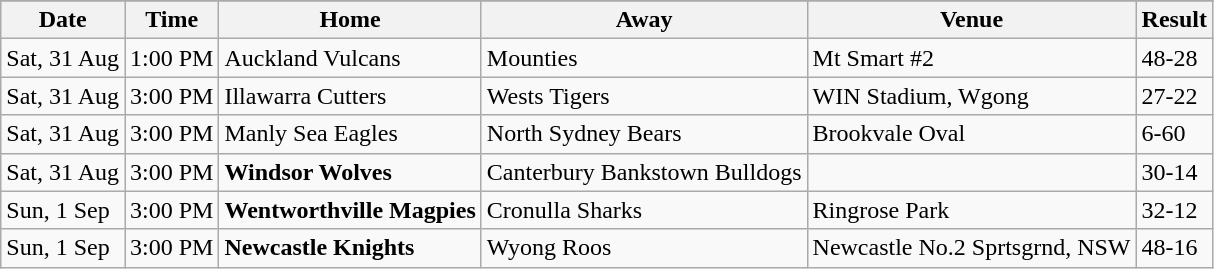<table align="center" class="wikitable">
<tr bgcolor="#FF0033">
</tr>
<tr>
<th>Date</th>
<th>Time</th>
<th>Home</th>
<th>Away</th>
<th>Venue</th>
<th>Result</th>
</tr>
<tr>
<td>Sat, 31 Aug</td>
<td>1:00 PM</td>
<td>Auckland Vulcans</td>
<td>Mounties</td>
<td>Mt Smart #2</td>
<td>48-28</td>
</tr>
<tr>
<td>Sat, 31 Aug</td>
<td>3:00 PM</td>
<td>Illawarra Cutters</td>
<td>Wests Tigers</td>
<td>WIN Stadium, Wgong</td>
<td>27-22</td>
</tr>
<tr>
<td>Sat, 31 Aug</td>
<td>3:00 PM</td>
<td>Manly Sea Eagles</td>
<td>North Sydney Bears</td>
<td>Brookvale Oval</td>
<td>6-60</td>
</tr>
<tr>
<td>Sat, 31 Aug</td>
<td>3:00 PM</td>
<td><strong>Windsor Wolves</strong></td>
<td>Canterbury Bankstown Bulldogs</td>
<td></td>
<td>30-14</td>
</tr>
<tr>
<td>Sun, 1 Sep</td>
<td>3:00 PM</td>
<td><strong>Wentworthville Magpies</strong></td>
<td>Cronulla Sharks</td>
<td>Ringrose Park</td>
<td>32-12</td>
</tr>
<tr>
<td>Sun, 1 Sep</td>
<td>3:00 PM</td>
<td><strong>Newcastle Knights</strong></td>
<td>Wyong Roos</td>
<td>Newcastle No.2 Sprtsgrnd, NSW</td>
<td>48-16</td>
</tr>
</table>
